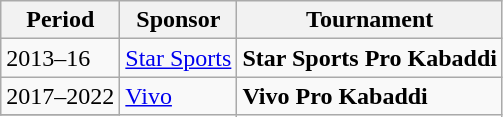<table class="wikitable" style="text-align:left">
<tr>
<th>Period</th>
<th>Sponsor</th>
<th>Tournament</th>
</tr>
<tr>
<td>2013–16</td>
<td> <a href='#'>Star Sports</a></td>
<td><strong>Star Sports Pro Kabaddi</strong></td>
</tr>
<tr>
<td>2017–2022</td>
<td rowspan="2"> <a href='#'>Vivo</a></td>
<td rowspan="2"><strong>Vivo Pro Kabaddi</strong></td>
</tr>
<tr>
</tr>
</table>
